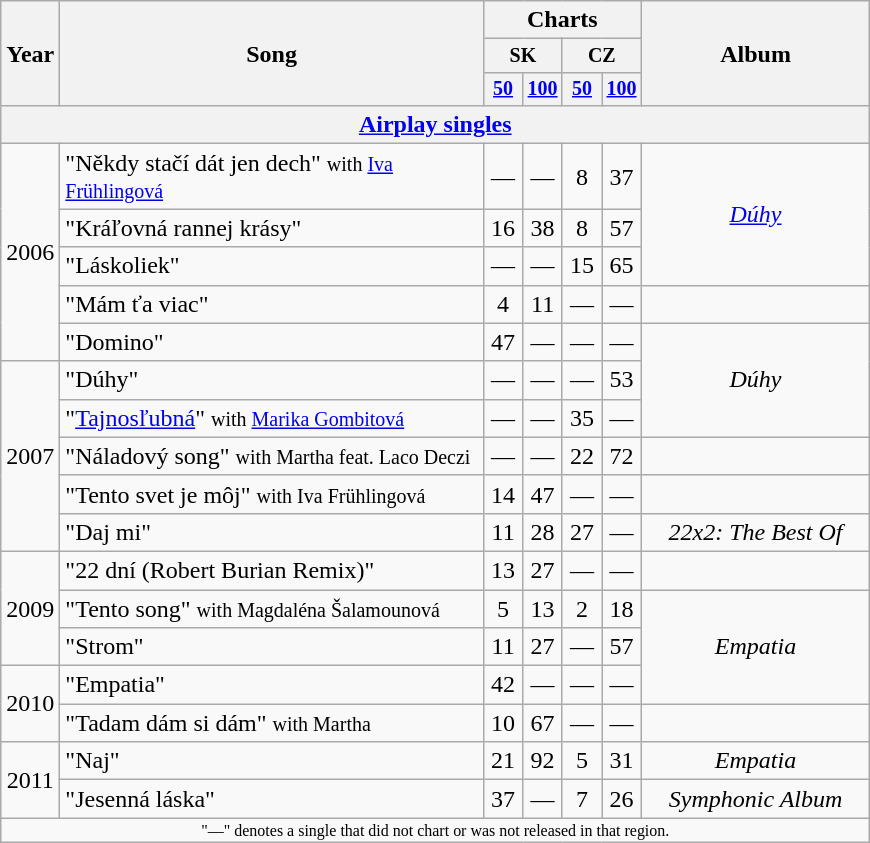<table class="wikitable" style="text-align:center;">
<tr>
<th rowspan="3" style="width:20px;">Year</th>
<th rowspan="3" style="width:275px;">Song</th>
<th colspan="4" style="width:80px;">Charts</th>
<th rowspan="3" style="width:145px;">Album</th>
</tr>
<tr style="font-size:smaller;">
<th colspan="2" style="width:40px;">SK</th>
<th colspan="2" style="width:40px;">CZ</th>
</tr>
<tr style="font-size:smaller;">
<th rowspan="1" style="width:20px;"><a href='#'>50</a><br></th>
<th rowspan="1" style="width:20px;"><a href='#'>100</a><br></th>
<th rowspan="1" style="width:20px;"><a href='#'>50</a><br></th>
<th rowspan="1" style="width:20px;"><a href='#'>100</a><br></th>
</tr>
<tr>
<th colspan=7><a href='#'>Airplay singles</a></th>
</tr>
<tr>
<td rowspan="5">2006</td>
<td align="left">"Někdy stačí dát jen dech" <small>with <a href='#'>Iva Frühlingová</a></small> </td>
<td>—</td>
<td>—</td>
<td>8</td>
<td>37</td>
<td rowspan="3"><em><a href='#'>Dúhy</a></em></td>
</tr>
<tr>
<td align="left">"Kráľovná rannej krásy"</td>
<td>16</td>
<td>38</td>
<td>8</td>
<td>57</td>
</tr>
<tr>
<td align="left">"Láskoliek"</td>
<td>—</td>
<td>—</td>
<td>15</td>
<td>65</td>
</tr>
<tr>
<td align="left">"Mám ťa viac"</td>
<td>4</td>
<td>11</td>
<td>—</td>
<td>—</td>
<td></td>
</tr>
<tr>
<td align="left">"Domino"</td>
<td>47</td>
<td>—</td>
<td>—</td>
<td>—</td>
<td rowspan="3"><em>Dúhy</em></td>
</tr>
<tr>
<td rowspan="5">2007</td>
<td align="left">"Dúhy"</td>
<td>—</td>
<td>—</td>
<td>—</td>
<td>53</td>
</tr>
<tr>
<td align="left">"<a href='#'>Tajnosľubná</a>" <small>with <a href='#'>Marika Gombitová</a></small></td>
<td>—</td>
<td>—</td>
<td>35</td>
<td>—</td>
</tr>
<tr>
<td align="left">"Náladový song" <small>with Martha feat. Laco Deczi</small></td>
<td>—</td>
<td>—</td>
<td>22</td>
<td>72</td>
<td></td>
</tr>
<tr>
<td align="left">"Tento svet je môj" <small>with Iva Frühlingová</small></td>
<td>14</td>
<td>47</td>
<td>—</td>
<td>—</td>
<td></td>
</tr>
<tr>
<td align="left">"Daj mi"</td>
<td>11</td>
<td>28</td>
<td>27</td>
<td>—</td>
<td><em>22x2: The Best Of</em></td>
</tr>
<tr>
<td rowspan="3">2009</td>
<td align="left">"22 dní (Robert Burian Remix)"</td>
<td>13</td>
<td>27</td>
<td>—</td>
<td>—</td>
<td></td>
</tr>
<tr>
<td align="left">"Tento song" <small>with Magdaléna Šalamounová</small></td>
<td>5</td>
<td>13</td>
<td>2</td>
<td>18</td>
<td rowspan="3"><em>Empatia</em></td>
</tr>
<tr>
<td align="left">"Strom"</td>
<td>11</td>
<td>27</td>
<td>—</td>
<td>57</td>
</tr>
<tr>
<td rowspan="2">2010</td>
<td align="left">"Empatia"</td>
<td>42</td>
<td>—</td>
<td>—</td>
<td>—</td>
</tr>
<tr>
<td align="left">"Tadam dám si dám" <small>with Martha</small></td>
<td>10</td>
<td>67</td>
<td>—</td>
<td>—</td>
<td></td>
</tr>
<tr>
<td rowspan="2">2011</td>
<td align="left">"Naj"</td>
<td>21</td>
<td>92</td>
<td>5</td>
<td>31</td>
<td><em>Empatia</em></td>
</tr>
<tr>
<td align="left">"Jesenná láska"</td>
<td>37</td>
<td>—</td>
<td>7</td>
<td>26</td>
<td><em>Symphonic Album</em></td>
</tr>
<tr>
<td colspan="7" style="font-size: 8pt">"—" denotes a single that did not chart or was not released in that region.</td>
</tr>
</table>
